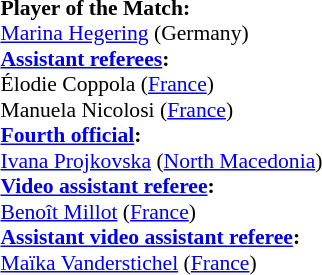<table style="width:100%; font-size:90%;">
<tr>
<td><br><strong>Player of the Match:</strong>
<br><a href='#'>Marina Hegering</a> (Germany)<br><strong><a href='#'>Assistant referees</a>:</strong>
<br>Élodie Coppola (<a href='#'>France</a>)
<br>Manuela Nicolosi (<a href='#'>France</a>)
<br><strong><a href='#'>Fourth official</a>:</strong>
<br><a href='#'>Ivana Projkovska</a> (<a href='#'>North Macedonia</a>)
<br><strong><a href='#'>Video assistant referee</a>:</strong>
<br><a href='#'>Benoît Millot</a> (<a href='#'>France</a>)
<br><strong><a href='#'>Assistant video assistant referee</a>:</strong>
<br><a href='#'>Maïka Vanderstichel</a> (<a href='#'>France</a>)</td>
</tr>
</table>
